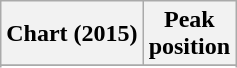<table class="wikitable sortable plainrowheaders">
<tr>
<th>Chart (2015)</th>
<th>Peak<br>position</th>
</tr>
<tr>
</tr>
<tr>
</tr>
<tr>
</tr>
<tr>
</tr>
<tr>
</tr>
</table>
